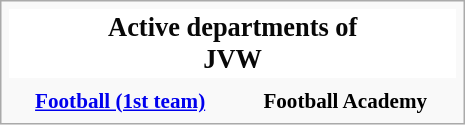<table class="infobox" style="font-size: 88%; width: 22em; text-align: center">
<tr>
<th colspan=3 style="font-size: 125%; background-color: #ffffff; color: #080808; border:1px solid #ffffff; text-align:center;">Active departments of<br>JVW</th>
</tr>
<tr>
<th width="33%" style="text-align:center;"></th>
<th width="33%" style="text-align:center;"></th>
</tr>
<tr>
<th style="text-align:center;"><a href='#'>Football (1st team)</a></th>
<th style="text-align:center;">Football Academy</th>
</tr>
</table>
